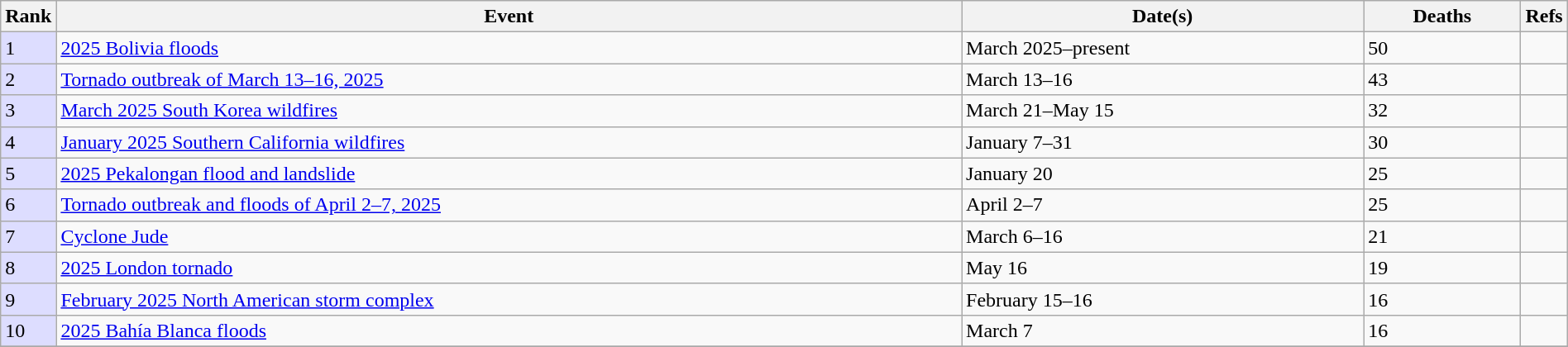<table class="wikitable sortable" style="width:100%;">
<tr>
<th scope="col" style="width:2%; text-align:center;">Rank</th>
<th scope="col" text-align:center;">Event</th>
<th scope="col" text-align:center;">Date(s)</th>
<th scope="col" text-align:center;">Deaths</th>
<th scope="col" style="width:2%; text-align:center;">Refs</th>
</tr>
<tr>
<td style="background:#DDDDFF">1</td>
<td><a href='#'>2025 Bolivia floods</a></td>
<td>March 2025–present</td>
<td>50</td>
<td></td>
</tr>
<tr>
<td style="background:#DDDDFF">2</td>
<td><a href='#'>Tornado outbreak of March 13–16, 2025</a></td>
<td>March 13–16</td>
<td>43</td>
<td></td>
</tr>
<tr>
<td style="background:#DDDDFF">3</td>
<td><a href='#'>March 2025 South Korea wildfires</a></td>
<td>March 21–May 15</td>
<td>32</td>
<td></td>
</tr>
<tr>
<td style="background:#DDDDFF">4</td>
<td><a href='#'>January 2025 Southern California wildfires</a></td>
<td>January 7–31</td>
<td>30</td>
<td></td>
</tr>
<tr>
<td style="background:#DDDDFF">5</td>
<td><a href='#'>2025 Pekalongan flood and landslide</a></td>
<td>January 20</td>
<td>25</td>
<td></td>
</tr>
<tr>
<td style="background:#DDDDFF">6</td>
<td><a href='#'>Tornado outbreak and floods of April 2–7, 2025</a></td>
<td>April 2–7</td>
<td>25</td>
<td></td>
</tr>
<tr>
<td style="background:#DDDDFF">7</td>
<td><a href='#'>Cyclone Jude</a></td>
<td>March 6–16</td>
<td>21</td>
<td></td>
</tr>
<tr>
<td style="background:#DDDDFF">8</td>
<td><a href='#'>2025 London tornado</a></td>
<td>May 16</td>
<td>19</td>
<td></td>
</tr>
<tr>
<td style="background:#DDDDFF">9</td>
<td><a href='#'>February 2025 North American storm complex</a></td>
<td>February 15–16</td>
<td>16</td>
<td></td>
</tr>
<tr>
<td style="background:#DDDDFF">10</td>
<td><a href='#'>2025 Bahía Blanca floods</a></td>
<td>March 7</td>
<td>16</td>
<td></td>
</tr>
<tr>
</tr>
</table>
